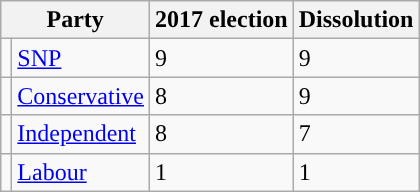<table class="wikitable">
<tr>
<th scope="col" colspan="2">Party</th>
<th>2017 election</th>
<th>Dissolution</th>
</tr>
<tr>
<td style="background-color: "></td>
<td><a href='#'>SNP</a></td>
<td>9</td>
<td>9</td>
</tr>
<tr>
<td style="background-color: "></td>
<td><a href='#'>Conservative</a></td>
<td>8</td>
<td>9</td>
</tr>
<tr>
<td style="background-color: "></td>
<td><a href='#'>Independent</a></td>
<td>8</td>
<td>7</td>
</tr>
<tr>
<td style="background-color: "></td>
<td><a href='#'>Labour</a></td>
<td>1</td>
<td>1</td>
</tr>
</table>
